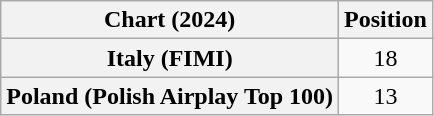<table class="wikitable sortable plainrowheaders" style="text-align:center">
<tr>
<th scope="col">Chart (2024)</th>
<th scope="col">Position</th>
</tr>
<tr>
<th scope="row">Italy (FIMI)</th>
<td>18</td>
</tr>
<tr>
<th scope="row">Poland (Polish Airplay Top 100)</th>
<td>13</td>
</tr>
</table>
